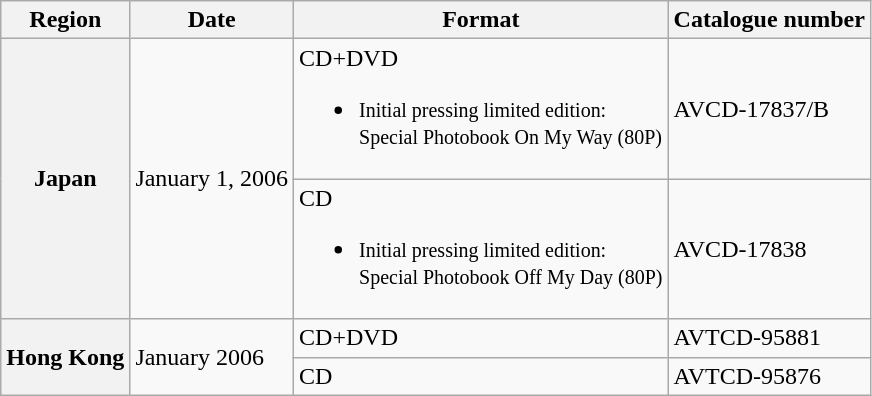<table class="wikitable plainrowheaders">
<tr>
<th>Region</th>
<th>Date</th>
<th>Format</th>
<th>Catalogue number</th>
</tr>
<tr>
<th scope="row" rowspan="2">Japan</th>
<td rowspan="2">January 1, 2006</td>
<td>CD+DVD<br><ul><li><small> Initial pressing limited edition:<br>Special Photobook On My Way (80P) </small></li></ul></td>
<td>AVCD-17837/B</td>
</tr>
<tr>
<td>CD<br><ul><li><small> Initial pressing limited edition:<br>Special Photobook Off My Day (80P)</small></li></ul></td>
<td>AVCD-17838</td>
</tr>
<tr>
<th scope="row" rowspan="3">Hong Kong</th>
<td rowspan="3">January 2006</td>
<td>CD+DVD</td>
<td>AVTCD-95881</td>
</tr>
<tr>
<td>CD</td>
<td>AVTCD-95876</td>
</tr>
</table>
